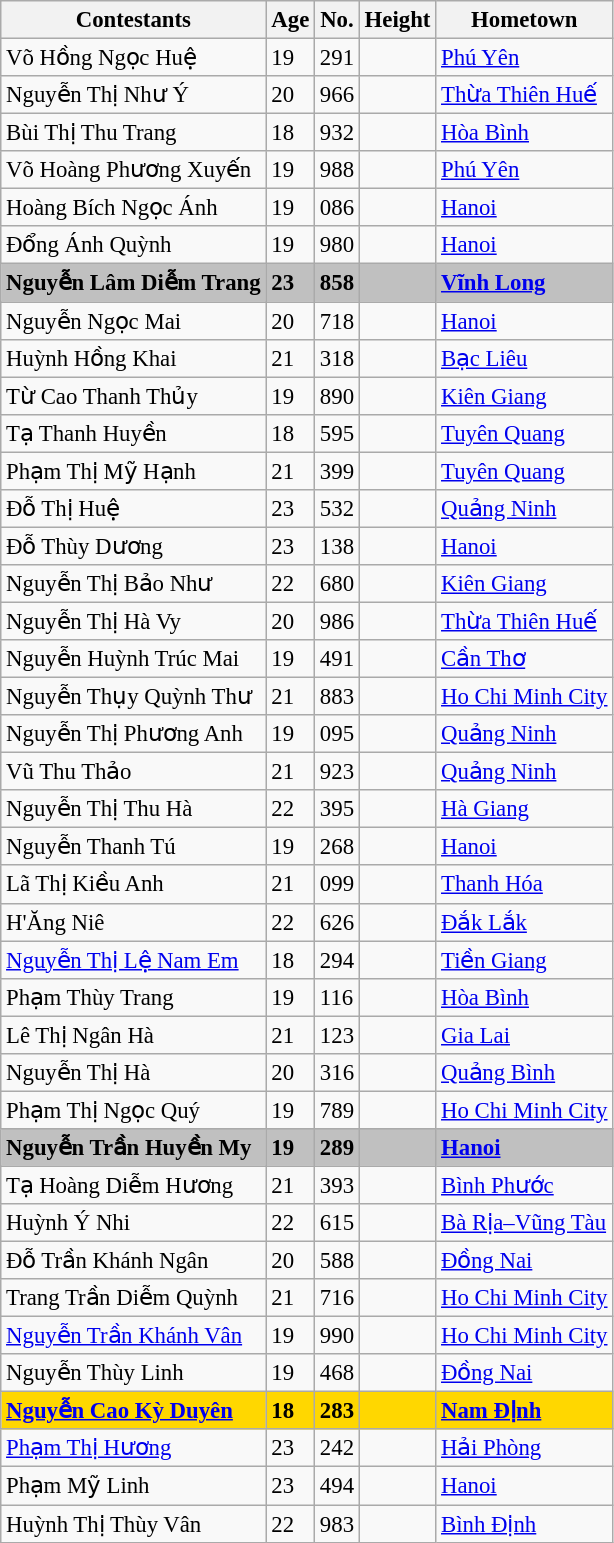<table class="wikitable sortable" style="font-size:95%;">
<tr>
<th>Contestants</th>
<th>Age</th>
<th>No.</th>
<th>Height</th>
<th>Hometown</th>
</tr>
<tr>
<td>Võ Hồng Ngọc Huệ</td>
<td>19</td>
<td>291</td>
<td></td>
<td><a href='#'>Phú Yên</a></td>
</tr>
<tr>
<td>Nguyễn Thị Như Ý</td>
<td>20</td>
<td>966</td>
<td></td>
<td><a href='#'>Thừa Thiên Huế</a></td>
</tr>
<tr>
<td>Bùi Thị Thu Trang</td>
<td>18</td>
<td>932</td>
<td></td>
<td><a href='#'>Hòa Bình</a></td>
</tr>
<tr>
<td>Võ Hoàng Phương Xuyến</td>
<td>19</td>
<td>988</td>
<td></td>
<td><a href='#'>Phú Yên</a></td>
</tr>
<tr>
<td>Hoàng Bích Ngọc Ánh</td>
<td>19</td>
<td>086</td>
<td></td>
<td><a href='#'>Hanoi</a></td>
</tr>
<tr>
<td>Đổng Ánh Quỳnh</td>
<td>19</td>
<td>980</td>
<td></td>
<td><a href='#'>Hanoi</a></td>
</tr>
<tr style="background:silver;">
<td><strong>Nguyễn Lâm Diễm Trang</strong></td>
<td><strong>23</strong></td>
<td><strong>858</strong></td>
<td><strong></strong></td>
<td><strong><a href='#'>Vĩnh Long</a></strong></td>
</tr>
<tr>
<td>Nguyễn Ngọc Mai</td>
<td>20</td>
<td>718</td>
<td></td>
<td><a href='#'>Hanoi</a></td>
</tr>
<tr>
<td>Huỳnh Hồng Khai</td>
<td>21</td>
<td>318</td>
<td></td>
<td><a href='#'>Bạc Liêu</a></td>
</tr>
<tr>
<td>Từ Cao Thanh Thủy</td>
<td>19</td>
<td>890</td>
<td></td>
<td><a href='#'>Kiên Giang</a></td>
</tr>
<tr>
<td>Tạ Thanh Huyền</td>
<td>18</td>
<td>595</td>
<td></td>
<td><a href='#'>Tuyên Quang</a></td>
</tr>
<tr>
<td>Phạm Thị Mỹ Hạnh</td>
<td>21</td>
<td>399</td>
<td></td>
<td><a href='#'>Tuyên Quang</a></td>
</tr>
<tr>
<td>Đỗ Thị Huệ</td>
<td>23</td>
<td>532</td>
<td></td>
<td><a href='#'>Quảng Ninh</a></td>
</tr>
<tr>
<td>Đỗ Thùy Dương</td>
<td>23</td>
<td>138</td>
<td></td>
<td><a href='#'>Hanoi</a></td>
</tr>
<tr>
<td>Nguyễn Thị Bảo Như</td>
<td>22</td>
<td>680</td>
<td></td>
<td><a href='#'>Kiên Giang</a></td>
</tr>
<tr>
<td>Nguyễn Thị Hà Vy</td>
<td>20</td>
<td>986</td>
<td></td>
<td><a href='#'>Thừa Thiên Huế</a></td>
</tr>
<tr>
<td>Nguyễn Huỳnh Trúc Mai</td>
<td>19</td>
<td>491</td>
<td></td>
<td><a href='#'>Cần Thơ</a></td>
</tr>
<tr>
<td>Nguyễn Thụy Quỳnh Thư</td>
<td>21</td>
<td>883</td>
<td></td>
<td><a href='#'>Ho Chi Minh City</a></td>
</tr>
<tr>
<td>Nguyễn Thị Phương Anh</td>
<td>19</td>
<td>095</td>
<td></td>
<td><a href='#'>Quảng Ninh</a></td>
</tr>
<tr>
<td>Vũ Thu Thảo</td>
<td>21</td>
<td>923</td>
<td></td>
<td><a href='#'>Quảng Ninh</a></td>
</tr>
<tr>
<td>Nguyễn Thị Thu Hà</td>
<td>22</td>
<td>395</td>
<td></td>
<td><a href='#'>Hà Giang</a></td>
</tr>
<tr>
<td>Nguyễn Thanh Tú</td>
<td>19</td>
<td>268</td>
<td></td>
<td><a href='#'>Hanoi</a></td>
</tr>
<tr>
<td>Lã Thị Kiều Anh</td>
<td>21</td>
<td>099</td>
<td></td>
<td><a href='#'>Thanh Hóa</a></td>
</tr>
<tr>
<td>H'Ăng Niê</td>
<td>22</td>
<td>626</td>
<td></td>
<td><a href='#'>Đắk Lắk</a></td>
</tr>
<tr>
<td><a href='#'>Nguyễn Thị Lệ Nam Em</a></td>
<td>18</td>
<td>294</td>
<td></td>
<td><a href='#'>Tiền Giang</a></td>
</tr>
<tr>
<td>Phạm Thùy Trang</td>
<td>19</td>
<td>116</td>
<td></td>
<td><a href='#'>Hòa Bình</a></td>
</tr>
<tr>
<td>Lê Thị Ngân Hà</td>
<td>21</td>
<td>123</td>
<td></td>
<td><a href='#'>Gia Lai</a></td>
</tr>
<tr>
<td>Nguyễn Thị Hà</td>
<td>20</td>
<td>316</td>
<td></td>
<td><a href='#'>Quảng Bình</a></td>
</tr>
<tr>
<td>Phạm Thị Ngọc Quý</td>
<td>19</td>
<td>789</td>
<td></td>
<td><a href='#'>Ho Chi Minh City</a></td>
</tr>
<tr style="background:silver;">
<td><strong>Nguyễn Trần Huyền My</strong></td>
<td><strong>19</strong></td>
<td><strong>289</strong></td>
<td><strong></strong></td>
<td><strong><a href='#'>Hanoi</a></strong></td>
</tr>
<tr>
<td>Tạ Hoàng Diễm Hương</td>
<td>21</td>
<td>393</td>
<td></td>
<td><a href='#'>Bình Phước</a></td>
</tr>
<tr>
<td>Huỳnh Ý Nhi</td>
<td>22</td>
<td>615</td>
<td></td>
<td><a href='#'>Bà Rịa–Vũng Tàu</a></td>
</tr>
<tr>
<td>Đỗ Trần Khánh Ngân</td>
<td>20</td>
<td>588</td>
<td></td>
<td><a href='#'>Đồng Nai</a></td>
</tr>
<tr>
<td>Trang Trần Diễm Quỳnh</td>
<td>21</td>
<td>716</td>
<td></td>
<td><a href='#'>Ho Chi Minh City</a></td>
</tr>
<tr>
<td><a href='#'>Nguyễn Trần Khánh Vân</a></td>
<td>19</td>
<td>990</td>
<td></td>
<td><a href='#'>Ho Chi Minh City</a></td>
</tr>
<tr>
<td>Nguyễn Thùy Linh</td>
<td>19</td>
<td>468</td>
<td></td>
<td><a href='#'>Đồng Nai</a></td>
</tr>
<tr style="background:gold;">
<td><a href='#'><strong>Nguyễn Cao Kỳ Duyên</strong></a></td>
<td><strong>18</strong></td>
<td><strong>283</strong></td>
<td><strong></strong></td>
<td><strong><a href='#'>Nam Định</a></strong></td>
</tr>
<tr>
<td><a href='#'>Phạm Thị Hương</a></td>
<td>23</td>
<td>242</td>
<td></td>
<td><a href='#'>Hải Phòng</a></td>
</tr>
<tr>
<td>Phạm Mỹ Linh</td>
<td>23</td>
<td>494</td>
<td></td>
<td><a href='#'>Hanoi</a></td>
</tr>
<tr>
<td>Huỳnh Thị Thùy Vân</td>
<td>22</td>
<td>983</td>
<td></td>
<td><a href='#'>Bình Định</a></td>
</tr>
</table>
